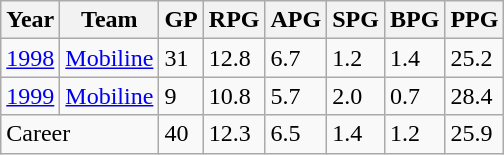<table class="wikitable sortable">
<tr>
<th>Year</th>
<th>Team</th>
<th>GP</th>
<th>RPG</th>
<th>APG</th>
<th>SPG</th>
<th>BPG</th>
<th>PPG</th>
</tr>
<tr>
<td><a href='#'>1998</a></td>
<td><a href='#'>Mobiline</a></td>
<td>31</td>
<td>12.8</td>
<td>6.7</td>
<td>1.2</td>
<td>1.4</td>
<td>25.2</td>
</tr>
<tr>
<td><a href='#'>1999</a></td>
<td><a href='#'>Mobiline</a></td>
<td>9</td>
<td>10.8</td>
<td>5.7</td>
<td>2.0</td>
<td>0.7</td>
<td>28.4</td>
</tr>
<tr>
<td colspan="2">Career</td>
<td>40</td>
<td>12.3</td>
<td>6.5</td>
<td>1.4</td>
<td>1.2</td>
<td>25.9</td>
</tr>
</table>
